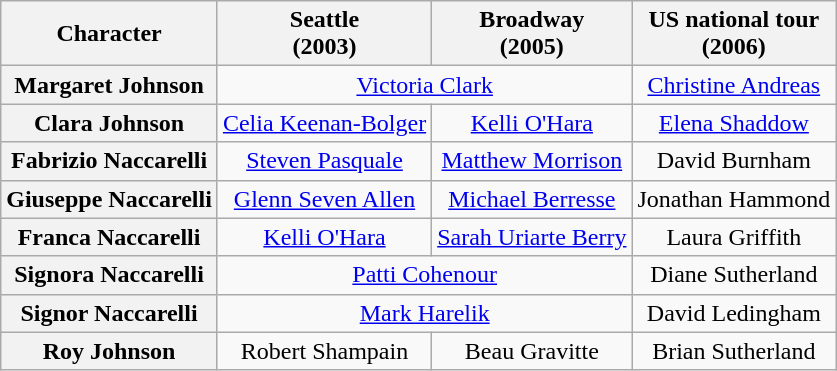<table class="wikitable">
<tr>
<th>Character</th>
<th>Seattle<br>(2003)</th>
<th>Broadway<br>(2005)</th>
<th>US national tour<br>(2006)</th>
</tr>
<tr>
<th>Margaret Johnson</th>
<td align="center" colspan="2"><a href='#'>Victoria Clark</a></td>
<td align="center"><a href='#'>Christine Andreas</a></td>
</tr>
<tr>
<th>Clara Johnson</th>
<td align="center"><a href='#'>Celia Keenan-Bolger</a></td>
<td align="center"><a href='#'>Kelli O'Hara</a></td>
<td align="center"><a href='#'>Elena Shaddow</a></td>
</tr>
<tr>
<th>Fabrizio Naccarelli</th>
<td align="center"><a href='#'>Steven Pasquale</a></td>
<td align="center"><a href='#'>Matthew Morrison</a></td>
<td align="center">David Burnham</td>
</tr>
<tr>
<th>Giuseppe Naccarelli</th>
<td align="center"><a href='#'>Glenn Seven Allen</a></td>
<td align="center"><a href='#'>Michael Berresse</a></td>
<td align="center">Jonathan Hammond</td>
</tr>
<tr>
<th>Franca Naccarelli</th>
<td align="center"><a href='#'>Kelli O'Hara</a></td>
<td align="center"><a href='#'>Sarah Uriarte Berry</a></td>
<td align="center">Laura Griffith</td>
</tr>
<tr>
<th>Signora Naccarelli</th>
<td align="center" colspan="2"><a href='#'>Patti Cohenour</a></td>
<td align="center">Diane Sutherland</td>
</tr>
<tr>
<th>Signor Naccarelli</th>
<td colspan="2" align="center"><a href='#'>Mark Harelik</a></td>
<td align="center">David Ledingham</td>
</tr>
<tr>
<th>Roy Johnson</th>
<td align="center">Robert Shampain</td>
<td align="center">Beau Gravitte</td>
<td align="center">Brian Sutherland</td>
</tr>
</table>
